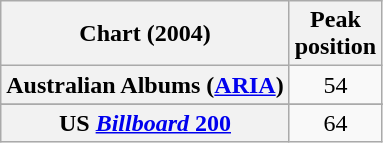<table class="wikitable sortable plainrowheaders" style="text-align:center">
<tr>
<th scope="col">Chart (2004)</th>
<th scope="col">Peak<br>position</th>
</tr>
<tr>
<th scope="row">Australian Albums (<a href='#'>ARIA</a>)</th>
<td>54</td>
</tr>
<tr>
</tr>
<tr>
</tr>
<tr>
</tr>
<tr>
</tr>
<tr>
</tr>
<tr>
</tr>
<tr>
</tr>
<tr>
</tr>
<tr>
<th scope="row">US <a href='#'><em>Billboard</em> 200</a></th>
<td>64</td>
</tr>
</table>
